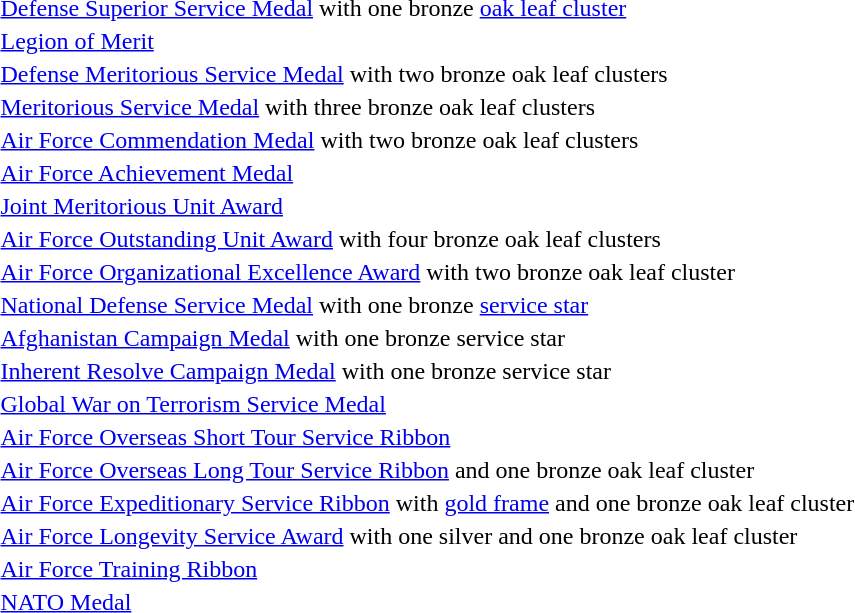<table>
<tr>
<td></td>
<td><a href='#'>Defense Superior Service Medal</a> with one bronze <a href='#'>oak leaf cluster</a></td>
</tr>
<tr>
<td></td>
<td><a href='#'>Legion of Merit</a></td>
</tr>
<tr>
<td></td>
<td><a href='#'>Defense Meritorious Service Medal</a> with two bronze oak leaf clusters</td>
</tr>
<tr>
<td></td>
<td><a href='#'>Meritorious Service Medal</a> with three bronze oak leaf clusters</td>
</tr>
<tr>
<td></td>
<td><a href='#'>Air Force Commendation Medal</a> with two bronze oak leaf clusters</td>
</tr>
<tr>
<td></td>
<td><a href='#'>Air Force Achievement Medal</a></td>
</tr>
<tr>
<td></td>
<td><a href='#'>Joint Meritorious Unit Award</a></td>
</tr>
<tr>
<td></td>
<td><a href='#'>Air Force Outstanding Unit Award</a> with four bronze oak leaf clusters</td>
</tr>
<tr>
<td></td>
<td><a href='#'>Air Force Organizational Excellence Award</a> with two bronze oak leaf cluster</td>
</tr>
<tr>
<td></td>
<td><a href='#'>National Defense Service Medal</a> with one bronze <a href='#'>service star</a></td>
</tr>
<tr>
<td></td>
<td><a href='#'>Afghanistan Campaign Medal</a> with one bronze service star</td>
</tr>
<tr>
<td></td>
<td><a href='#'>Inherent Resolve Campaign Medal</a> with one bronze service star</td>
</tr>
<tr>
<td></td>
<td><a href='#'>Global War on Terrorism Service Medal</a></td>
</tr>
<tr>
<td></td>
<td><a href='#'>Air Force Overseas Short Tour Service Ribbon</a></td>
</tr>
<tr>
<td></td>
<td><a href='#'>Air Force Overseas Long Tour Service Ribbon</a> and one bronze oak leaf cluster</td>
</tr>
<tr>
<td></td>
<td><a href='#'>Air Force Expeditionary Service Ribbon</a> with <a href='#'>gold frame</a> and one bronze oak leaf cluster</td>
</tr>
<tr>
<td></td>
<td><a href='#'>Air Force Longevity Service Award</a> with one silver and one bronze oak leaf cluster</td>
</tr>
<tr>
<td></td>
<td><a href='#'>Air Force Training Ribbon</a></td>
</tr>
<tr>
<td></td>
<td><a href='#'>NATO Medal</a></td>
</tr>
</table>
